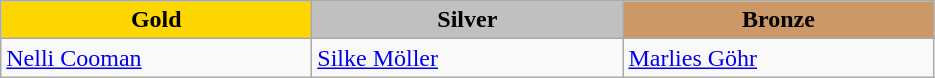<table class="wikitable" style="text-align:left">
<tr align="center">
<td width=200 bgcolor=gold><strong>Gold</strong></td>
<td width=200 bgcolor=silver><strong>Silver</strong></td>
<td width=200 bgcolor=CC9966><strong>Bronze</strong></td>
</tr>
<tr>
<td><a href='#'>Nelli Cooman</a><br><em></em></td>
<td><a href='#'>Silke Möller</a><br><em></em></td>
<td><a href='#'>Marlies Göhr</a><br><em></em></td>
</tr>
</table>
